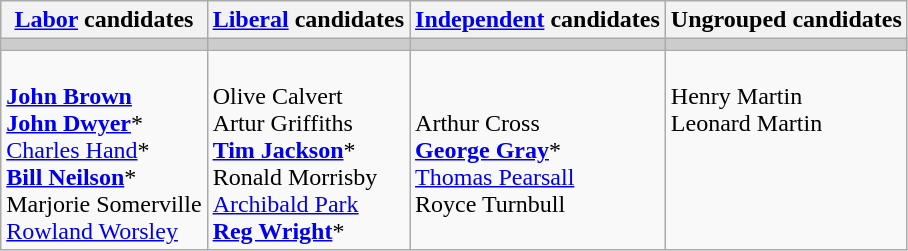<table class="wikitable">
<tr>
<th><a href='#'>Labor</a> candidates</th>
<th><a href='#'>Liberal</a> candidates</th>
<th><a href='#'>Independent</a> candidates</th>
<th>Ungrouped candidates</th>
</tr>
<tr bgcolor="#cccccc">
<td></td>
<td></td>
<td></td>
<td></td>
</tr>
<tr>
<td><br><strong><a href='#'>John Brown</a></strong><br>
<strong><a href='#'>John Dwyer</a></strong>*<br>
<a href='#'>Charles Hand</a>*<br>
<strong><a href='#'>Bill Neilson</a></strong>*<br>
Marjorie Somerville<br>
<a href='#'>Rowland Worsley</a></td>
<td><br>Olive Calvert<br>
Artur Griffiths<br>
<strong><a href='#'>Tim Jackson</a></strong>*<br>
Ronald Morrisby<br>
<a href='#'>Archibald Park</a><br>
<strong><a href='#'>Reg Wright</a></strong>*</td>
<td><br>Arthur Cross<br>
<strong><a href='#'>George Gray</a></strong>*<br>
<a href='#'>Thomas Pearsall</a><br>
Royce Turnbull</td>
<td valign=top><br>Henry Martin<br>
Leonard Martin</td>
</tr>
</table>
